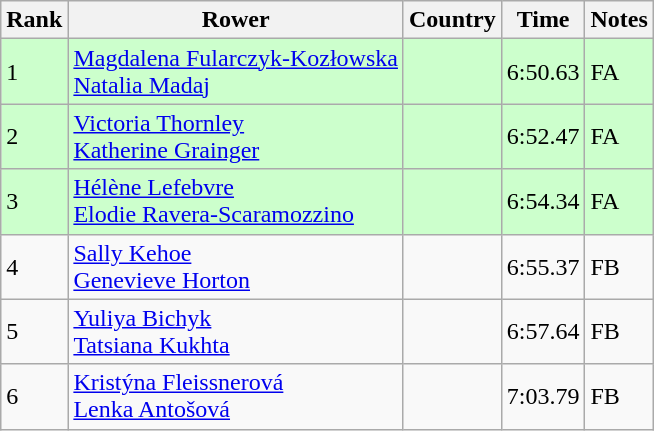<table class="wikitable">
<tr>
<th>Rank</th>
<th>Rower</th>
<th>Country</th>
<th>Time</th>
<th>Notes</th>
</tr>
<tr bgcolor=ccffcc>
<td>1</td>
<td><a href='#'>Magdalena Fularczyk-Kozłowska</a><br><a href='#'>Natalia Madaj</a></td>
<td></td>
<td>6:50.63</td>
<td>FA</td>
</tr>
<tr bgcolor=ccffcc>
<td>2</td>
<td><a href='#'>Victoria Thornley</a><br><a href='#'>Katherine Grainger</a></td>
<td></td>
<td>6:52.47</td>
<td>FA</td>
</tr>
<tr bgcolor=ccffcc>
<td>3</td>
<td><a href='#'>Hélène Lefebvre</a><br><a href='#'>Elodie Ravera-Scaramozzino</a></td>
<td></td>
<td>6:54.34</td>
<td>FA</td>
</tr>
<tr>
<td>4</td>
<td><a href='#'>Sally Kehoe</a><br><a href='#'>Genevieve Horton</a></td>
<td></td>
<td>6:55.37</td>
<td>FB</td>
</tr>
<tr>
<td>5</td>
<td><a href='#'>Yuliya Bichyk</a><br><a href='#'>Tatsiana Kukhta</a></td>
<td></td>
<td>6:57.64</td>
<td>FB</td>
</tr>
<tr>
<td>6</td>
<td><a href='#'>Kristýna Fleissnerová</a><br><a href='#'>Lenka Antošová</a></td>
<td></td>
<td>7:03.79</td>
<td>FB</td>
</tr>
</table>
